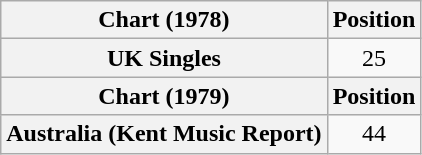<table class="wikitable sortable plainrowheaders" style="text-align:center">
<tr>
<th>Chart (1978)</th>
<th>Position</th>
</tr>
<tr>
<th scope="row">UK Singles</th>
<td>25</td>
</tr>
<tr>
<th>Chart (1979)</th>
<th>Position</th>
</tr>
<tr>
<th scope="row">Australia (Kent Music Report)</th>
<td>44</td>
</tr>
</table>
